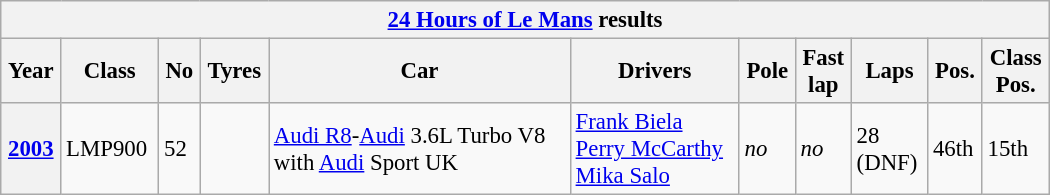<table class="wikitable collapsible collapsed" style="font-size:95%; width:700px">
<tr>
<th colspan=11><a href='#'>24 Hours of Le Mans</a> results</th>
</tr>
<tr>
<th>Year</th>
<th>Class</th>
<th>No</th>
<th>Tyres</th>
<th>Car</th>
<th>Drivers</th>
<th>Pole</th>
<th>Fast<br>lap</th>
<th>Laps</th>
<th>Pos.</th>
<th>Class<br>Pos.</th>
</tr>
<tr>
<th><strong><a href='#'>2003</a></strong></th>
<td>LMP900</td>
<td>52</td>
<td></td>
<td><a href='#'>Audi R8</a>-<a href='#'>Audi</a> 3.6L Turbo V8<br> with  <a href='#'>Audi</a> Sport UK</td>
<td> <a href='#'>Frank Biela</a><br>  <a href='#'>Perry McCarthy</a><br>  <a href='#'>Mika Salo</a></td>
<td><em>no</em></td>
<td><em>no</em></td>
<td>28<br> (DNF)</td>
<td>46th</td>
<td>15th</td>
</tr>
</table>
